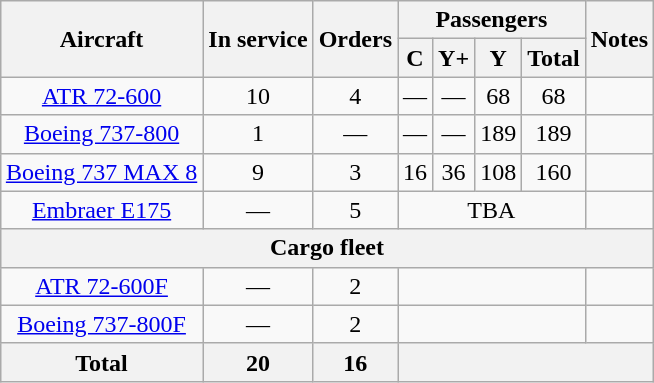<table class="wikitable" style="border-collapse:collapse;text-align:center;margin:auto;">
<tr>
<th rowspan=2>Aircraft</th>
<th rowspan=2>In service</th>
<th rowspan=2>Orders</th>
<th colspan=4>Passengers</th>
<th rowspan=2>Notes</th>
</tr>
<tr>
<th><abbr>C</abbr></th>
<th><abbr>Y+</abbr></th>
<th><abbr>Y</abbr></th>
<th>Total</th>
</tr>
<tr>
<td><a href='#'>ATR 72-600</a></td>
<td>10</td>
<td>4</td>
<td>—</td>
<td>—</td>
<td>68</td>
<td>68</td>
<td></td>
</tr>
<tr>
<td><a href='#'>Boeing 737-800</a></td>
<td>1</td>
<td>—</td>
<td>—</td>
<td>—</td>
<td>189</td>
<td>189</td>
<td></td>
</tr>
<tr>
<td><a href='#'>Boeing 737 MAX 8</a></td>
<td>9</td>
<td>3</td>
<td>16</td>
<td>36</td>
<td>108</td>
<td>160</td>
<td></td>
</tr>
<tr>
<td><a href='#'>Embraer E175</a></td>
<td>—</td>
<td>5</td>
<td colspan="4">TBA</td>
<td></td>
</tr>
<tr>
<th colspan="8" scope="row">Cargo fleet</th>
</tr>
<tr>
<td><a href='#'>ATR 72-600F</a></td>
<td>—</td>
<td>2</td>
<td colspan="4"></td>
<td></td>
</tr>
<tr>
<td><a href='#'>Boeing 737-800F</a></td>
<td>—</td>
<td>2</td>
<td colspan="4"></td>
<td></td>
</tr>
<tr>
<th>Total</th>
<th>20</th>
<th>16</th>
<th colspan=5></th>
</tr>
</table>
